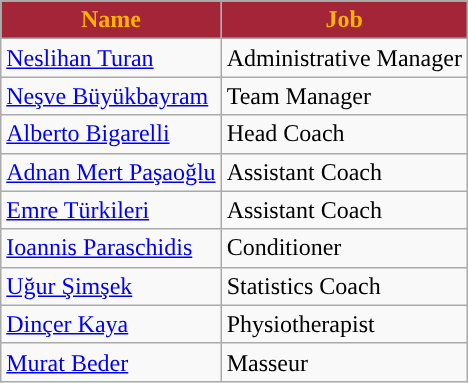<table class="wikitable plainrowheaders sortable">
<tr>
<th style="background:#A32638; color:#FFB300; ">Name</th>
<th style="background:#A32638; color:#FFB300; ">Job</th>
</tr>
<tr>
<td> <a href='#'>Neslihan Turan</a></td>
<td>Administrative Manager</td>
</tr>
<tr>
<td> <a href='#'>Neşve Büyükbayram</a></td>
<td>Team Manager</td>
</tr>
<tr>
<td> <a href='#'>Alberto Bigarelli</a></td>
<td>Head Coach</td>
</tr>
<tr>
<td> <a href='#'>Adnan Mert Paşaoğlu</a></td>
<td>Assistant Coach</td>
</tr>
<tr>
<td> <a href='#'>Emre Türkileri</a></td>
<td>Assistant Coach</td>
</tr>
<tr>
<td> <a href='#'>Ioannis Paraschidis</a></td>
<td>Conditioner</td>
</tr>
<tr>
<td> <a href='#'>Uğur Şimşek</a></td>
<td>Statistics Coach</td>
</tr>
<tr>
<td> <a href='#'>Dinçer Kaya</a></td>
<td>Physiotherapist</td>
</tr>
<tr>
<td> <a href='#'>Murat Beder</a></td>
<td>Masseur</td>
</tr>
</table>
